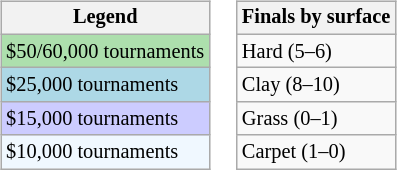<table>
<tr valign=top>
<td><br><table class="wikitable" style=font-size:85%>
<tr>
<th>Legend</th>
</tr>
<tr style="background:#addfad;">
<td>$50/60,000 tournaments</td>
</tr>
<tr style="background:lightblue;">
<td>$25,000 tournaments</td>
</tr>
<tr style="background:#ccccff;">
<td>$15,000 tournaments</td>
</tr>
<tr style="background:#f0f8ff;">
<td>$10,000 tournaments</td>
</tr>
</table>
</td>
<td><br><table class="wikitable" style=font-size:85%>
<tr>
<th>Finals by surface</th>
</tr>
<tr>
<td>Hard (5–6)</td>
</tr>
<tr>
<td>Clay (8–10)</td>
</tr>
<tr>
<td>Grass (0–1)</td>
</tr>
<tr>
<td>Carpet (1–0)</td>
</tr>
</table>
</td>
</tr>
</table>
